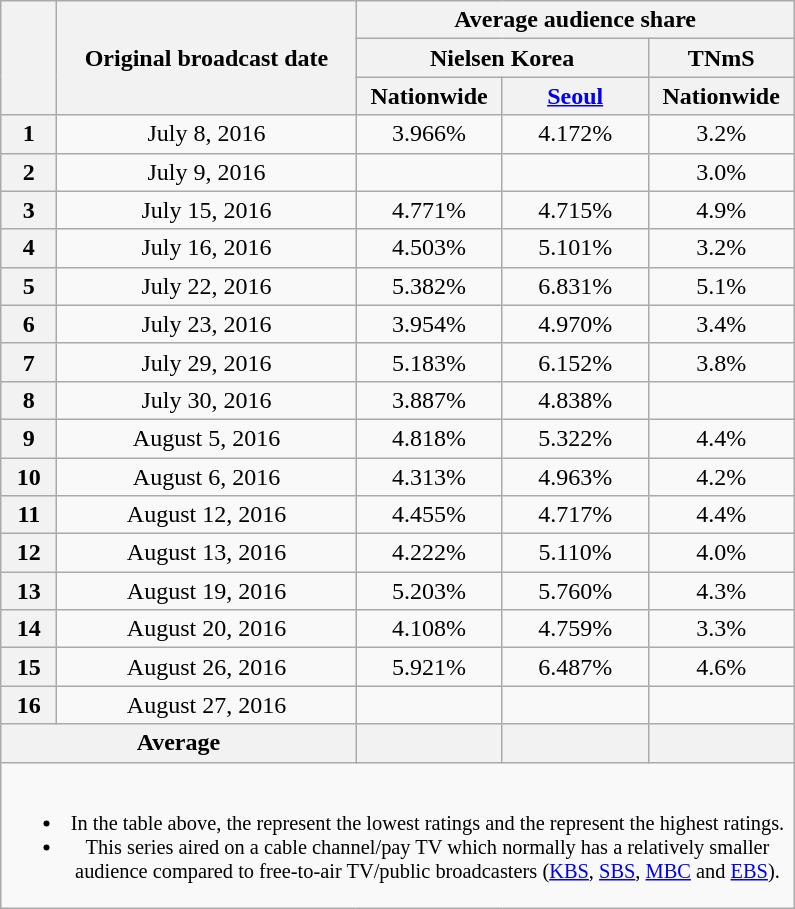<table class="wikitable" style="width:530px; text-align:center">
<tr>
<th rowspan="3"></th>
<th rowspan="3">Original broadcast date</th>
<th colspan="3">Average audience share</th>
</tr>
<tr>
<th colspan="2">Nielsen Korea</th>
<th>TNmS</th>
</tr>
<tr>
<th width="90">Nationwide</th>
<th width="90"><a href='#'>Seoul</a></th>
<th width="90">Nationwide</th>
</tr>
<tr>
<th>1</th>
<td>July 8, 2016</td>
<td>3.966%</td>
<td>4.172%</td>
<td>3.2%</td>
</tr>
<tr>
<th>2</th>
<td>July 9, 2016</td>
<td></td>
<td></td>
<td>3.0%</td>
</tr>
<tr>
<th>3</th>
<td>July 15, 2016</td>
<td>4.771%</td>
<td>4.715%</td>
<td>4.9%</td>
</tr>
<tr>
<th>4</th>
<td>July 16, 2016</td>
<td>4.503%</td>
<td>5.101%</td>
<td>3.2%</td>
</tr>
<tr>
<th>5</th>
<td>July 22, 2016</td>
<td>5.382%</td>
<td>6.831%</td>
<td>5.1%</td>
</tr>
<tr>
<th>6</th>
<td>July 23, 2016</td>
<td>3.954%</td>
<td>4.970%</td>
<td>3.4%</td>
</tr>
<tr>
<th>7</th>
<td>July 29, 2016</td>
<td>5.183%</td>
<td>6.152%</td>
<td>3.8%</td>
</tr>
<tr>
<th>8</th>
<td>July 30, 2016</td>
<td>3.887%</td>
<td>4.838%</td>
<td></td>
</tr>
<tr>
<th>9</th>
<td>August 5, 2016</td>
<td>4.818%</td>
<td>5.322%</td>
<td>4.4%</td>
</tr>
<tr>
<th>10</th>
<td>August 6, 2016</td>
<td>4.313%</td>
<td>4.963%</td>
<td>4.2%</td>
</tr>
<tr>
<th>11</th>
<td>August 12, 2016</td>
<td>4.455%</td>
<td>4.717%</td>
<td>4.4%</td>
</tr>
<tr>
<th>12</th>
<td>August 13, 2016</td>
<td>4.222%</td>
<td>5.110%</td>
<td>4.0%</td>
</tr>
<tr>
<th>13</th>
<td>August 19, 2016</td>
<td>5.203%</td>
<td>5.760%</td>
<td>4.3%</td>
</tr>
<tr>
<th>14</th>
<td>August 20, 2016</td>
<td>4.108%</td>
<td>4.759%</td>
<td>3.3%</td>
</tr>
<tr>
<th>15</th>
<td>August 26, 2016</td>
<td>5.921%</td>
<td>6.487%</td>
<td>4.6%</td>
</tr>
<tr>
<th>16</th>
<td>August 27, 2016</td>
<td></td>
<td></td>
<td></td>
</tr>
<tr>
<th colspan="2">Average</th>
<th></th>
<th></th>
<th></th>
</tr>
<tr>
<td colspan="5" style="font-size:85%"><br><ul><li>In the table above, the <strong></strong> represent the lowest ratings and the <strong></strong> represent the highest ratings.</li><li>This series aired on a cable channel/pay TV which normally has a relatively smaller audience compared to free-to-air TV/public broadcasters (<a href='#'>KBS</a>, <a href='#'>SBS</a>, <a href='#'>MBC</a> and <a href='#'>EBS</a>).</li></ul></td>
</tr>
</table>
